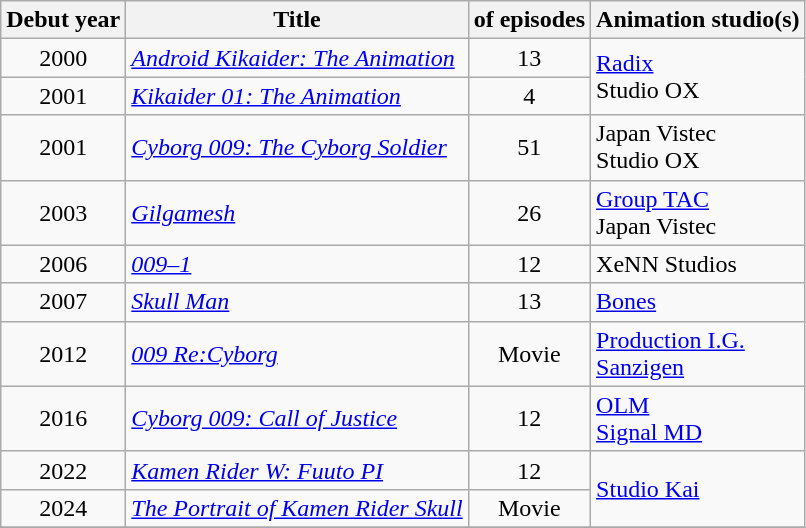<table class="wikitable sortable" style="text-align:left; margin=auto; ">
<tr>
<th scope="col">Debut year</th>
<th scope="col">Title</th>
<th scope="col"> of episodes</th>
<th scope="col">Animation studio(s)</th>
</tr>
<tr>
<td align="center">2000</td>
<td><em><a href='#'>Android Kikaider: The Animation</a></em></td>
<td align="center">13</td>
<td rowspan="2"><a href='#'>Radix</a><br>Studio OX</td>
</tr>
<tr>
<td align="center">2001</td>
<td><em><a href='#'>Kikaider 01: The Animation</a></em></td>
<td align="center">4</td>
</tr>
<tr>
<td align="center">2001</td>
<td><em><a href='#'>Cyborg 009: The Cyborg Soldier</a></em></td>
<td align="center">51</td>
<td>Japan Vistec<br>Studio OX</td>
</tr>
<tr>
<td align="center">2003</td>
<td><em><a href='#'>Gilgamesh</a></em></td>
<td align="center">26</td>
<td><a href='#'>Group TAC</a><br>Japan Vistec</td>
</tr>
<tr>
<td align="center">2006</td>
<td><em><a href='#'>009–1</a></em></td>
<td align="center">12</td>
<td>XeNN Studios</td>
</tr>
<tr>
<td align="center">2007</td>
<td><em><a href='#'>Skull Man</a></em></td>
<td align="center">13</td>
<td><a href='#'>Bones</a></td>
</tr>
<tr>
<td align="center">2012</td>
<td><em><a href='#'>009 Re:Cyborg</a></em></td>
<td align="center">Movie</td>
<td><a href='#'>Production I.G.</a><br><a href='#'>Sanzigen</a></td>
</tr>
<tr>
<td align="center">2016</td>
<td><em><a href='#'>Cyborg 009: Call of Justice</a></em></td>
<td align="center">12</td>
<td><a href='#'>OLM</a><br><a href='#'>Signal MD</a></td>
</tr>
<tr>
<td align="center">2022</td>
<td><em><a href='#'>Kamen Rider W: Fuuto PI</a></em></td>
<td align="center">12</td>
<td rowspan="2"><a href='#'>Studio Kai</a></td>
</tr>
<tr>
<td align="center">2024</td>
<td><em><a href='#'>The Portrait of Kamen Rider Skull</a></em></td>
<td align="center">Movie</td>
</tr>
<tr>
</tr>
</table>
